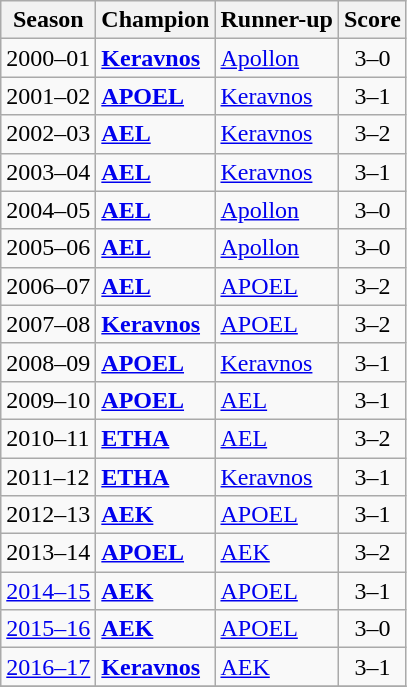<table class="wikitable">
<tr>
<th>Season</th>
<th>Champion</th>
<th>Runner-up</th>
<th>Score</th>
</tr>
<tr>
<td>2000–01</td>
<td><strong><a href='#'>Keravnos</a></strong></td>
<td><a href='#'>Apollon</a></td>
<td align=center>3–0</td>
</tr>
<tr>
<td>2001–02</td>
<td><strong><a href='#'>APOEL</a></strong></td>
<td><a href='#'>Keravnos</a></td>
<td align=center>3–1</td>
</tr>
<tr>
<td>2002–03</td>
<td><strong><a href='#'>AEL</a></strong></td>
<td><a href='#'>Keravnos</a></td>
<td align=center>3–2</td>
</tr>
<tr>
<td>2003–04</td>
<td><strong><a href='#'>AEL</a></strong></td>
<td><a href='#'>Keravnos</a></td>
<td align=center>3–1</td>
</tr>
<tr>
<td>2004–05</td>
<td><strong><a href='#'>AEL</a></strong></td>
<td><a href='#'>Apollon</a></td>
<td align=center>3–0</td>
</tr>
<tr>
<td>2005–06</td>
<td><strong><a href='#'>AEL</a></strong></td>
<td><a href='#'>Apollon</a></td>
<td align=center>3–0</td>
</tr>
<tr>
<td>2006–07</td>
<td><strong><a href='#'>AEL</a></strong></td>
<td><a href='#'>APOEL</a></td>
<td align=center>3–2</td>
</tr>
<tr>
<td>2007–08</td>
<td><strong><a href='#'>Keravnos</a></strong></td>
<td><a href='#'>APOEL</a></td>
<td align=center>3–2</td>
</tr>
<tr>
<td>2008–09</td>
<td><strong><a href='#'>APOEL</a></strong></td>
<td><a href='#'>Keravnos</a></td>
<td align=center>3–1</td>
</tr>
<tr>
<td>2009–10</td>
<td><strong><a href='#'>APOEL</a></strong></td>
<td><a href='#'>AEL</a></td>
<td align=center>3–1</td>
</tr>
<tr>
<td>2010–11</td>
<td><strong><a href='#'>ETHA</a></strong></td>
<td><a href='#'>AEL</a></td>
<td align=center>3–2</td>
</tr>
<tr>
<td>2011–12</td>
<td><strong><a href='#'>ETHA</a></strong></td>
<td><a href='#'>Keravnos</a></td>
<td align=center>3–1</td>
</tr>
<tr>
<td>2012–13</td>
<td><strong><a href='#'>AEK</a></strong></td>
<td><a href='#'>APOEL</a></td>
<td align=center>3–1</td>
</tr>
<tr>
<td>2013–14</td>
<td><strong><a href='#'>APOEL</a></strong></td>
<td><a href='#'>AEK</a></td>
<td align=center>3–2</td>
</tr>
<tr>
<td><a href='#'>2014–15</a></td>
<td><strong><a href='#'>AEK</a></strong></td>
<td><a href='#'>APOEL</a></td>
<td align=center>3–1</td>
</tr>
<tr>
<td><a href='#'>2015–16</a></td>
<td><strong><a href='#'>AEK</a></strong></td>
<td><a href='#'>APOEL</a></td>
<td align=center>3–0</td>
</tr>
<tr>
<td><a href='#'>2016–17</a></td>
<td><strong><a href='#'>Keravnos</a></strong></td>
<td><a href='#'>AEK</a></td>
<td align=center>3–1</td>
</tr>
<tr>
</tr>
</table>
